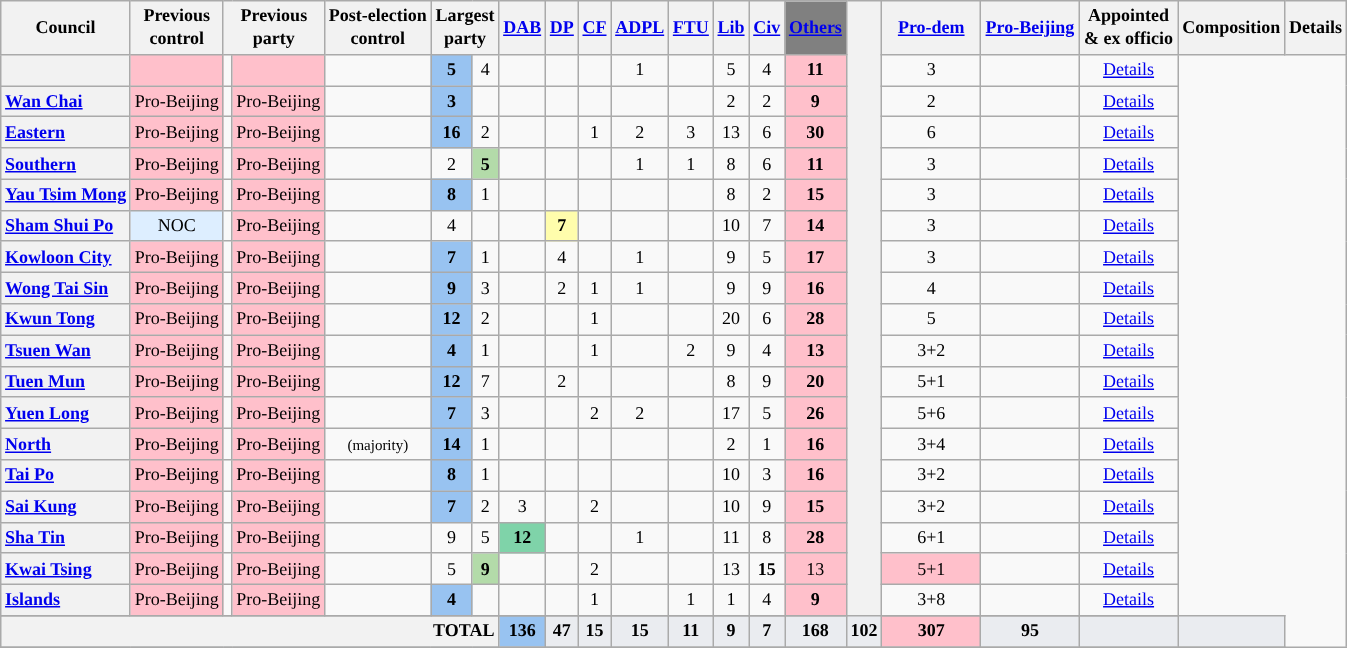<table class="wikitable" style="text-align:center;font-size:75%">
<tr>
<th>Council</th>
<th>Previous<br>control</th>
<th colspan=2>Previous<br>party</th>
<th>Post-election<br>control</th>
<th colspan=2>Largest<br>party</th>
<th class="unsortable" style="background:"><a href='#'><span>DAB</span></a></th>
<th class="unsortable" style="background:"><a href='#'><span>DP</span></a></th>
<th class="unsortable" style="background:"><a href='#'><span>CF</span></a></th>
<th class="unsortable" style="background:"><a href='#'><span>ADPL</span></a></th>
<th class="unsortable" style="background:"><a href='#'><span>FTU</span></a></th>
<th class="unsortable" style="background:"><a href='#'><span>Lib</span></a></th>
<th class="unsortable" style="background:"><a href='#'><span>Civ</span></a></th>
<th class="unsortable" style="background:gray; width:35px;"><a href='#'><span>Others</span></a></th>
<th class="unsortable" rowspan=20></th>
<th class="unsortable"  style="width:60px;"><a href='#'>Pro-dem</a></th>
<th class="unsortable"  style="width:60px;"><a href='#'>Pro-Beijing</a></th>
<th class="unsortable" style="width:60px;">Appointed <br>& ex officio</th>
<th class="unsortable">Composition</th>
<th class="unsortable">Details</th>
</tr>
<tr>
<th scope="row" style="text-align: left;"></th>
<td style="background-color:Pink"></td>
<td></td>
<td style="background-color:Pink"></td>
<td></td>
<td bgcolor=#98c3f1><strong>5</strong></td>
<td>4</td>
<td></td>
<td></td>
<td></td>
<td>1</td>
<td></td>
<td>5</td>
<td>4</td>
<td bgcolor=pink><strong>11</strong></td>
<td>3</td>
<td></td>
<td><a href='#'>Details</a></td>
</tr>
<tr>
<th scope="row" style="text-align: left;"><a href='#'>Wan Chai</a></th>
<td style="background-color:Pink">Pro-Beijing</td>
<td></td>
<td style="background-color:Pink">Pro-Beijing</td>
<td></td>
<td bgcolor=#98c3f1><strong>3</strong></td>
<td></td>
<td></td>
<td></td>
<td></td>
<td></td>
<td></td>
<td>2</td>
<td>2</td>
<td bgcolor=pink><strong>9</strong></td>
<td>2</td>
<td></td>
<td><a href='#'>Details</a></td>
</tr>
<tr>
<th scope="row" style="text-align: left;"><a href='#'>Eastern</a></th>
<td style="background-color:Pink">Pro-Beijing</td>
<td></td>
<td style="background-color:Pink">Pro-Beijing</td>
<td></td>
<td bgcolor=#98c3f1><strong>16</strong></td>
<td>2</td>
<td></td>
<td></td>
<td>1</td>
<td>2</td>
<td>3</td>
<td>13</td>
<td>6</td>
<td bgcolor=pink><strong>30</strong></td>
<td>6</td>
<td></td>
<td><a href='#'>Details</a></td>
</tr>
<tr>
<th scope="row" style="text-align: left;"><a href='#'>Southern</a></th>
<td style="background-color:Pink">Pro-Beijing</td>
<td></td>
<td style="background-color:Pink">Pro-Beijing</td>
<td></td>
<td>2</td>
<td bgcolor=#b3dba9><strong>5</strong></td>
<td></td>
<td></td>
<td></td>
<td>1</td>
<td>1</td>
<td>8</td>
<td>6</td>
<td bgcolor=pink><strong>11</strong></td>
<td>3</td>
<td></td>
<td><a href='#'>Details</a></td>
</tr>
<tr>
<th scope="row" style="text-align: left;"><a href='#'>Yau Tsim Mong</a></th>
<td style="background-color:Pink">Pro-Beijing</td>
<td></td>
<td style="background-color:Pink">Pro-Beijing</td>
<td></td>
<td bgcolor=#98c3f1><strong>8</strong></td>
<td>1</td>
<td></td>
<td></td>
<td></td>
<td></td>
<td></td>
<td>8</td>
<td>2</td>
<td bgcolor=pink><strong>15</strong></td>
<td>3</td>
<td></td>
<td><a href='#'>Details</a></td>
</tr>
<tr>
<th scope="row" style="text-align: left;"><a href='#'>Sham Shui Po</a></th>
<td style="background-color:#DDEEFF">NOC</td>
<td></td>
<td style="background-color:Pink">Pro-Beijing</td>
<td></td>
<td>4</td>
<td></td>
<td></td>
<td bgcolor=#fffdac><strong>7</strong></td>
<td></td>
<td></td>
<td></td>
<td>10</td>
<td>7</td>
<td bgcolor=pink><strong>14</strong></td>
<td>3</td>
<td></td>
<td><a href='#'>Details</a></td>
</tr>
<tr>
<th scope="row" style="text-align: left;"><a href='#'>Kowloon City</a></th>
<td style="background-color:Pink">Pro-Beijing</td>
<td></td>
<td style="background-color:Pink">Pro-Beijing</td>
<td></td>
<td bgcolor=#98c3f1><strong>7</strong></td>
<td>1</td>
<td></td>
<td>4</td>
<td></td>
<td>1</td>
<td></td>
<td>9</td>
<td>5</td>
<td bgcolor=pink><strong>17</strong></td>
<td>3</td>
<td></td>
<td><a href='#'>Details</a></td>
</tr>
<tr>
<th scope="row" style="text-align: left;"><a href='#'>Wong Tai Sin</a></th>
<td style="background-color:Pink">Pro-Beijing</td>
<td></td>
<td style="background-color:Pink">Pro-Beijing</td>
<td></td>
<td bgcolor=#98c3f1><strong>9</strong></td>
<td>3</td>
<td></td>
<td>2</td>
<td>1</td>
<td>1</td>
<td></td>
<td>9</td>
<td>9</td>
<td bgcolor=pink><strong>16</strong></td>
<td>4</td>
<td></td>
<td><a href='#'>Details</a></td>
</tr>
<tr>
<th scope="row" style="text-align: left;"><a href='#'>Kwun Tong</a></th>
<td style="background-color:Pink">Pro-Beijing</td>
<td></td>
<td style="background-color:Pink">Pro-Beijing</td>
<td></td>
<td bgcolor=#98c3f1><strong>12</strong></td>
<td>2</td>
<td></td>
<td></td>
<td>1</td>
<td></td>
<td></td>
<td>20</td>
<td>6</td>
<td bgcolor=pink><strong>28</strong></td>
<td>5</td>
<td></td>
<td><a href='#'>Details</a></td>
</tr>
<tr>
<th scope="row" style="text-align: left;"><a href='#'>Tsuen Wan</a></th>
<td style="background-color:Pink">Pro-Beijing</td>
<td></td>
<td style="background-color:Pink">Pro-Beijing</td>
<td></td>
<td bgcolor=#98c3f1><strong>4</strong></td>
<td>1</td>
<td></td>
<td></td>
<td>1</td>
<td></td>
<td>2</td>
<td>9</td>
<td>4</td>
<td bgcolor=pink><strong>13</strong></td>
<td>3+2</td>
<td></td>
<td><a href='#'>Details</a></td>
</tr>
<tr>
<th scope="row" style="text-align: left;"><a href='#'>Tuen Mun</a></th>
<td style="background-color:Pink">Pro-Beijing</td>
<td></td>
<td style="background-color:Pink">Pro-Beijing</td>
<td></td>
<td bgcolor=#98c3f1><strong>12</strong></td>
<td>7</td>
<td></td>
<td>2</td>
<td></td>
<td></td>
<td></td>
<td>8</td>
<td>9</td>
<td bgcolor=pink><strong>20</strong></td>
<td>5+1</td>
<td></td>
<td><a href='#'>Details</a></td>
</tr>
<tr>
<th scope="row" style="text-align: left;"><a href='#'>Yuen Long</a></th>
<td style="background-color:Pink">Pro-Beijing</td>
<td></td>
<td style="background-color:Pink">Pro-Beijing</td>
<td></td>
<td bgcolor=#98c3f1><strong>7</strong></td>
<td>3</td>
<td></td>
<td></td>
<td>2</td>
<td>2</td>
<td></td>
<td>17</td>
<td>5</td>
<td bgcolor=pink><strong>26</strong></td>
<td>5+6</td>
<td></td>
<td><a href='#'>Details</a></td>
</tr>
<tr>
<th scope="row" style="text-align: left;"><a href='#'>North</a></th>
<td style="background-color:Pink">Pro-Beijing</td>
<td></td>
<td style="background-color:Pink">Pro-Beijing</td>
<td> <small>(majority)</small></td>
<td bgcolor=#98c3f1><strong>14</strong></td>
<td>1</td>
<td></td>
<td></td>
<td></td>
<td></td>
<td></td>
<td>2</td>
<td>1</td>
<td bgcolor=pink><strong>16</strong></td>
<td>3+4</td>
<td></td>
<td><a href='#'>Details</a></td>
</tr>
<tr>
<th scope="row" style="text-align: left;"><a href='#'>Tai Po</a></th>
<td style="background-color:Pink">Pro-Beijing</td>
<td></td>
<td style="background-color:Pink">Pro-Beijing</td>
<td></td>
<td bgcolor=#98c3f1><strong>8</strong></td>
<td>1</td>
<td></td>
<td></td>
<td></td>
<td></td>
<td></td>
<td>10</td>
<td>3</td>
<td bgcolor=pink><strong>16</strong></td>
<td>3+2</td>
<td></td>
<td><a href='#'>Details</a></td>
</tr>
<tr>
<th scope="row" style="text-align: left;"><a href='#'>Sai Kung</a></th>
<td style="background-color:Pink">Pro-Beijing</td>
<td></td>
<td style="background-color:Pink">Pro-Beijing</td>
<td></td>
<td bgcolor=#98c3f1><strong>7</strong></td>
<td>2</td>
<td>3</td>
<td></td>
<td>2</td>
<td></td>
<td></td>
<td>10</td>
<td>9</td>
<td bgcolor=pink><strong>15</strong></td>
<td>3+2</td>
<td></td>
<td><a href='#'>Details</a></td>
</tr>
<tr>
<th scope="row" style="text-align: left;"><a href='#'>Sha Tin</a></th>
<td style="background-color:Pink">Pro-Beijing</td>
<td></td>
<td style="background-color:Pink">Pro-Beijing</td>
<td></td>
<td>9</td>
<td>5</td>
<td bgcolor=#7fd3a9><strong>12</strong></td>
<td></td>
<td></td>
<td>1</td>
<td></td>
<td>11</td>
<td>8</td>
<td bgcolor=pink><strong>28</strong></td>
<td>6+1</td>
<td></td>
<td><a href='#'>Details</a></td>
</tr>
<tr>
<th scope="row" style="text-align: left;"><a href='#'>Kwai Tsing</a></th>
<td style="background-color:Pink">Pro-Beijing</td>
<td></td>
<td style="background-color:Pink">Pro-Beijing</td>
<td></td>
<td>5</td>
<td bgcolor=#b3dba9><strong>9</strong></td>
<td></td>
<td></td>
<td>2</td>
<td></td>
<td></td>
<td>13</td>
<td><strong>15</strong></td>
<td bgcolor=pink>13</td>
<td bgcolor=pink>5+1</td>
<td></td>
<td><a href='#'>Details</a></td>
</tr>
<tr>
<th scope="row" style="text-align: left;"><a href='#'>Islands</a></th>
<td style="background-color:Pink">Pro-Beijing</td>
<td></td>
<td style="background-color:Pink">Pro-Beijing</td>
<td></td>
<td bgcolor=#98c3f1><strong>4</strong></td>
<td></td>
<td></td>
<td></td>
<td>1</td>
<td></td>
<td>1</td>
<td>1</td>
<td>4</td>
<td bgcolor=pink><strong>9</strong></td>
<td>3+8</td>
<td></td>
<td><a href='#'>Details</a></td>
</tr>
<tr>
</tr>
<tr bgcolor=#EAECF0>
<th scope="row" style="text-align: right;" colspan=7>TOTAL</th>
<td bgcolor=#98c3f1><strong>136</strong></td>
<td><strong>47</strong></td>
<td><strong>15</strong></td>
<td><strong>15</strong></td>
<td><strong>11</strong></td>
<td><strong>9</strong></td>
<td><strong>7</strong></td>
<td><strong>168</strong></td>
<td><strong>102</strong></td>
<td bgcolor=Pink><strong>307</strong></td>
<td><strong>95</strong></td>
<td></td>
<td></td>
</tr>
<tr>
</tr>
</table>
